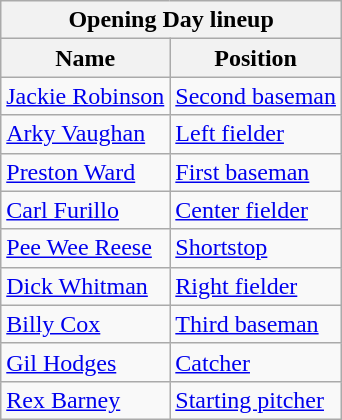<table class="wikitable" style="text-align:left">
<tr>
<th colspan="2">Opening Day lineup</th>
</tr>
<tr>
<th>Name</th>
<th>Position</th>
</tr>
<tr>
<td><a href='#'>Jackie Robinson</a></td>
<td><a href='#'>Second baseman</a></td>
</tr>
<tr>
<td><a href='#'>Arky Vaughan</a></td>
<td><a href='#'>Left fielder</a></td>
</tr>
<tr>
<td><a href='#'>Preston Ward</a></td>
<td><a href='#'>First baseman</a></td>
</tr>
<tr>
<td><a href='#'>Carl Furillo</a></td>
<td><a href='#'>Center fielder</a></td>
</tr>
<tr>
<td><a href='#'>Pee Wee Reese</a></td>
<td><a href='#'>Shortstop</a></td>
</tr>
<tr>
<td><a href='#'>Dick Whitman</a></td>
<td><a href='#'>Right fielder</a></td>
</tr>
<tr>
<td><a href='#'>Billy Cox</a></td>
<td><a href='#'>Third baseman</a></td>
</tr>
<tr>
<td><a href='#'>Gil Hodges</a></td>
<td><a href='#'>Catcher</a></td>
</tr>
<tr>
<td><a href='#'>Rex Barney</a></td>
<td><a href='#'>Starting pitcher</a></td>
</tr>
</table>
